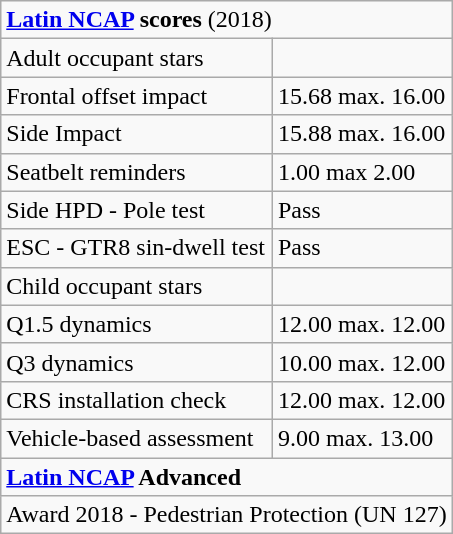<table class="wikitable">
<tr>
<td colspan="2"><strong><a href='#'>Latin NCAP</a> scores</strong> (2018)</td>
</tr>
<tr>
<td>Adult occupant stars</td>
<td></td>
</tr>
<tr>
<td>Frontal offset impact</td>
<td>15.68 max. 16.00</td>
</tr>
<tr>
<td>Side Impact</td>
<td>15.88 max. 16.00</td>
</tr>
<tr>
<td>Seatbelt reminders</td>
<td>1.00 max 2.00</td>
</tr>
<tr>
<td>Side HPD - Pole test</td>
<td>Pass</td>
</tr>
<tr>
<td>ESC - GTR8 sin-dwell test</td>
<td>Pass</td>
</tr>
<tr>
<td>Child occupant stars</td>
<td></td>
</tr>
<tr>
<td>Q1.5 dynamics</td>
<td>12.00 max. 12.00</td>
</tr>
<tr>
<td>Q3 dynamics</td>
<td>10.00 max. 12.00</td>
</tr>
<tr>
<td>CRS installation check</td>
<td>12.00 max. 12.00</td>
</tr>
<tr>
<td>Vehicle-based assessment</td>
<td>9.00 max. 13.00</td>
</tr>
<tr>
<td colspan="2"><strong><a href='#'>Latin NCAP</a> Advanced</strong></td>
</tr>
<tr>
<td colspan="2">Award 2018 - Pedestrian Protection (UN 127)</td>
</tr>
</table>
